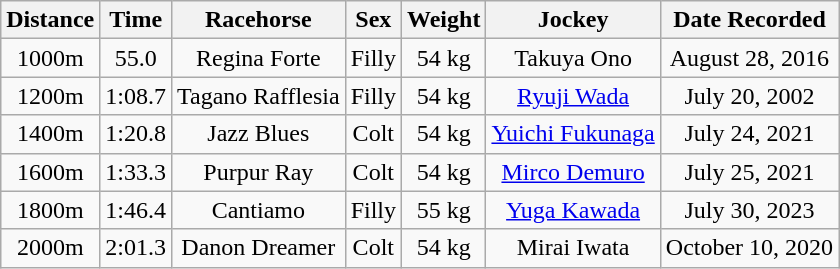<table class="wikitable" style="text-align: center;">
<tr>
<th>Distance</th>
<th>Time</th>
<th>Racehorse</th>
<th>Sex</th>
<th>Weight</th>
<th>Jockey</th>
<th>Date Recorded</th>
</tr>
<tr>
<td>1000m</td>
<td>55.0</td>
<td>Regina Forte</td>
<td>Filly</td>
<td>54 kg</td>
<td>Takuya Ono</td>
<td>August 28, 2016</td>
</tr>
<tr>
<td>1200m</td>
<td>1:08.7</td>
<td>Tagano Rafflesia</td>
<td>Filly</td>
<td>54 kg</td>
<td><a href='#'>Ryuji Wada</a></td>
<td>July 20, 2002</td>
</tr>
<tr>
<td>1400m</td>
<td>1:20.8</td>
<td>Jazz Blues</td>
<td>Colt</td>
<td>54 kg</td>
<td><a href='#'>Yuichi Fukunaga</a></td>
<td>July 24, 2021</td>
</tr>
<tr>
<td>1600m</td>
<td>1:33.3</td>
<td>Purpur Ray</td>
<td>Colt</td>
<td>54 kg</td>
<td><a href='#'>Mirco Demuro</a></td>
<td>July 25, 2021</td>
</tr>
<tr>
<td>1800m</td>
<td>1:46.4</td>
<td>Cantiamo</td>
<td>Filly</td>
<td>55 kg</td>
<td><a href='#'>Yuga Kawada</a></td>
<td>July 30, 2023</td>
</tr>
<tr>
<td>2000m</td>
<td>2:01.3</td>
<td>Danon Dreamer</td>
<td>Colt</td>
<td>54 kg</td>
<td>Mirai Iwata</td>
<td>October 10, 2020</td>
</tr>
</table>
